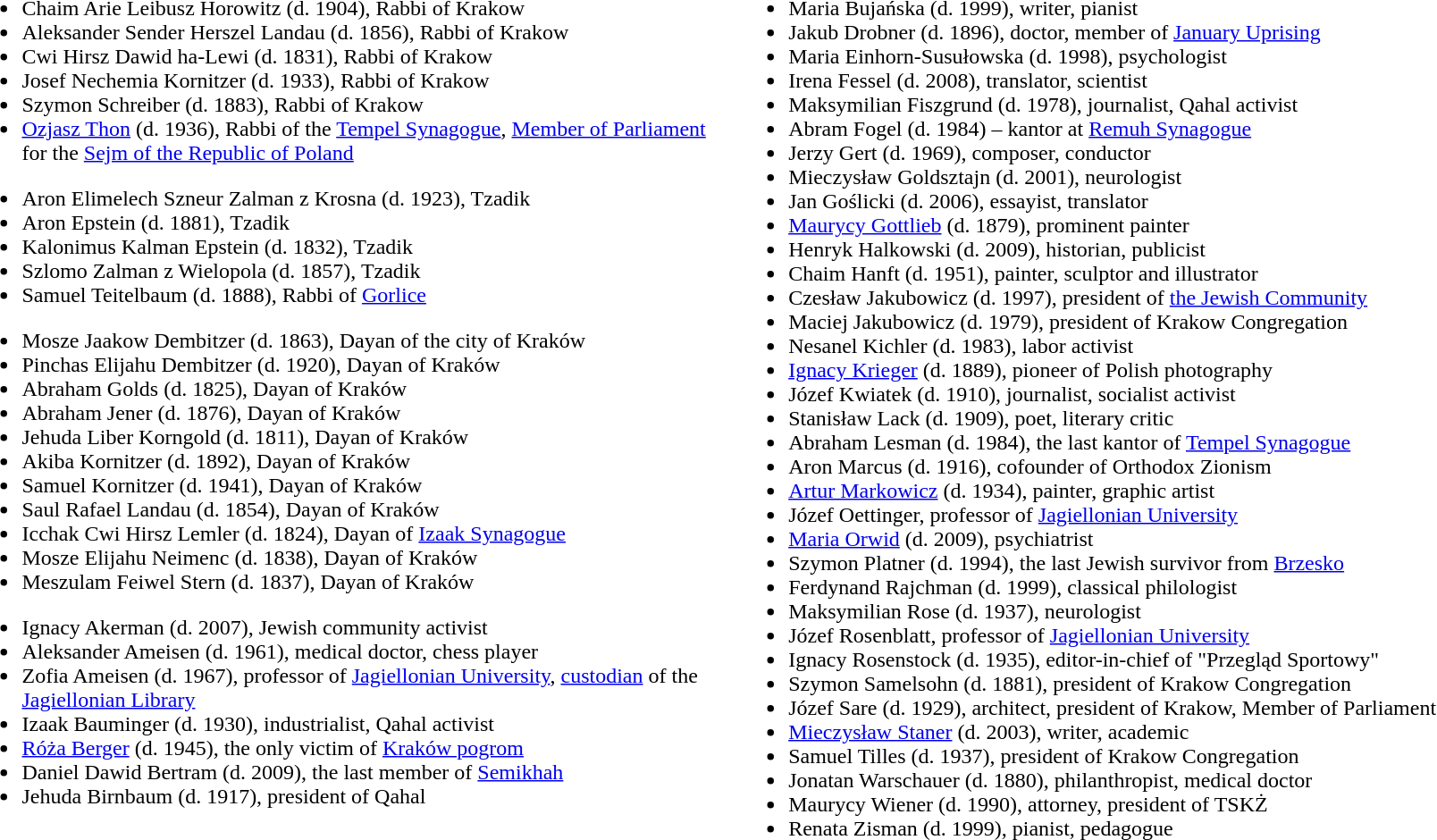<table width="100%">
<tr>
<td width="45%" valign="top"><br><ul><li>Chaim Arie Leibusz Horowitz (d. 1904), Rabbi of Krakow</li><li>Aleksander Sender Herszel Landau (d. 1856), Rabbi of Krakow</li><li>Cwi Hirsz Dawid ha-Lewi (d. 1831), Rabbi of Krakow</li><li>Josef Nechemia Kornitzer (d. 1933), Rabbi of Krakow</li><li>Szymon Schreiber (d. 1883), Rabbi of Krakow</li><li><a href='#'>Ozjasz Thon</a> (d. 1936), Rabbi of the <a href='#'>Tempel Synagogue</a>, <a href='#'>Member of Parliament</a> for the <a href='#'>Sejm of the Republic of Poland</a></li></ul><ul><li>Aron Elimelech Szneur Zalman z Krosna (d. 1923), Tzadik</li><li>Aron Epstein (d. 1881), Tzadik</li><li>Kalonimus Kalman Epstein (d. 1832), Tzadik</li><li>Szlomo Zalman z Wielopola (d. 1857), Tzadik</li><li>Samuel Teitelbaum (d. 1888), Rabbi of <a href='#'>Gorlice</a></li></ul><ul><li>Mosze Jaakow Dembitzer (d. 1863), Dayan of the city of Kraków</li><li>Pinchas Elijahu Dembitzer (d. 1920), Dayan of Kraków</li><li>Abraham Golds (d. 1825), Dayan of Kraków</li><li>Abraham Jener (d. 1876), Dayan of Kraków</li><li>Jehuda Liber Korngold (d. 1811), Dayan of Kraków</li><li>Akiba Kornitzer (d. 1892), Dayan of Kraków</li><li>Samuel Kornitzer (d. 1941), Dayan of Kraków</li><li>Saul Rafael Landau (d. 1854), Dayan of Kraków</li><li>Icchak Cwi Hirsz Lemler (d. 1824), Dayan of <a href='#'>Izaak Synagogue</a></li><li>Mosze Elijahu Neimenc (d. 1838), Dayan of Kraków</li><li>Meszulam Feiwel Stern (d. 1837), Dayan of Kraków</li></ul><ul><li>Ignacy Akerman (d. 2007), Jewish community activist</li><li>Aleksander Ameisen (d. 1961), medical doctor, chess player</li><li>Zofia Ameisen (d. 1967), professor of <a href='#'>Jagiellonian University</a>, <a href='#'>custodian</a> of the <a href='#'>Jagiellonian Library</a></li><li>Izaak Bauminger (d. 1930), industrialist, Qahal activist</li><li><a href='#'>Róża Berger</a> (d. 1945), the only victim of <a href='#'>Kraków pogrom</a></li><li>Daniel Dawid Bertram (d. 2009), the last member of <a href='#'>Semikhah</a></li><li>Jehuda Birnbaum (d. 1917), president of Qahal</li></ul></td>
<td></td>
<td valign="top"><br><ul><li>Maria Bujańska (d. 1999), writer, pianist</li><li>Jakub Drobner (d. 1896), doctor, member of <a href='#'>January Uprising</a></li><li>Maria Einhorn-Susułowska (d. 1998), psychologist</li><li>Irena Fessel (d. 2008), translator, scientist</li><li>Maksymilian Fiszgrund (d. 1978), journalist, Qahal activist</li><li>Abram Fogel (d. 1984) – kantor at <a href='#'>Remuh Synagogue</a></li><li>Jerzy Gert (d. 1969), composer, conductor</li><li>Mieczysław Goldsztajn (d. 2001), neurologist</li><li>Jan Goślicki (d. 2006), essayist, translator</li><li><a href='#'>Maurycy Gottlieb</a> (d. 1879), prominent painter</li><li>Henryk Halkowski (d. 2009), historian, publicist</li><li>Chaim Hanft (d. 1951), painter, sculptor and illustrator</li><li>Czesław Jakubowicz (d. 1997), president of <a href='#'>the Jewish Community</a></li><li>Maciej Jakubowicz (d. 1979), president of Krakow Congregation</li><li>Nesanel Kichler (d. 1983), labor activist</li><li><a href='#'>Ignacy Krieger</a> (d. 1889), pioneer of Polish photography</li><li>Józef Kwiatek (d. 1910), journalist, socialist activist</li><li>Stanisław Lack (d. 1909), poet, literary critic</li><li>Abraham Lesman (d. 1984), the last kantor of <a href='#'>Tempel Synagogue</a></li><li>Aron Marcus (d. 1916), cofounder of Orthodox Zionism</li><li><a href='#'>Artur Markowicz</a> (d. 1934), painter, graphic artist</li><li>Józef Oettinger, professor of <a href='#'>Jagiellonian University</a></li><li><a href='#'>Maria Orwid</a> (d. 2009), psychiatrist</li><li>Szymon Platner (d. 1994), the last Jewish survivor from <a href='#'>Brzesko</a></li><li>Ferdynand Rajchman (d. 1999), classical philologist</li><li>Maksymilian Rose (d. 1937), neurologist</li><li>Józef Rosenblatt, professor of <a href='#'>Jagiellonian University</a></li><li>Ignacy Rosenstock (d. 1935), editor-in-chief of "Przegląd Sportowy"</li><li>Szymon Samelsohn (d. 1881), president of Krakow Congregation</li><li>Józef Sare (d. 1929), architect, president of Krakow, Member of Parliament</li><li><a href='#'>Mieczysław Staner</a> (d. 2003), writer, academic</li><li>Samuel Tilles (d. 1937), president of Krakow Congregation</li><li>Jonatan Warschauer (d. 1880), philanthropist, medical doctor</li><li>Maurycy Wiener (d. 1990), attorney, president of TSKŻ</li><li>Renata Zisman (d. 1999), pianist, pedagogue</li></ul></td>
</tr>
</table>
